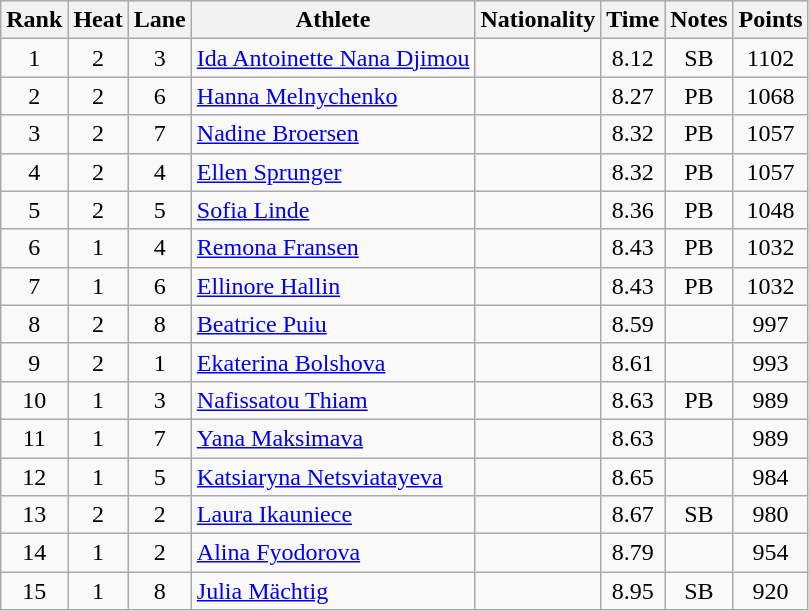<table class="wikitable sortable" style="text-align:center">
<tr>
<th>Rank</th>
<th>Heat</th>
<th>Lane</th>
<th>Athlete</th>
<th>Nationality</th>
<th>Time</th>
<th>Notes</th>
<th>Points</th>
</tr>
<tr>
<td>1</td>
<td>2</td>
<td>3</td>
<td align=left><a href='#'>Ida Antoinette Nana Djimou</a></td>
<td align=left></td>
<td>8.12</td>
<td>SB</td>
<td>1102</td>
</tr>
<tr>
<td>2</td>
<td>2</td>
<td>6</td>
<td align=left><a href='#'>Hanna Melnychenko</a></td>
<td align=left></td>
<td>8.27</td>
<td>PB</td>
<td>1068</td>
</tr>
<tr>
<td>3</td>
<td>2</td>
<td>7</td>
<td align=left><a href='#'>Nadine Broersen</a></td>
<td align=left></td>
<td>8.32</td>
<td>PB</td>
<td>1057</td>
</tr>
<tr>
<td>4</td>
<td>2</td>
<td>4</td>
<td align=left><a href='#'>Ellen Sprunger</a></td>
<td align=left></td>
<td>8.32</td>
<td>PB</td>
<td>1057</td>
</tr>
<tr>
<td>5</td>
<td>2</td>
<td>5</td>
<td align=left><a href='#'>Sofia Linde</a></td>
<td align=left></td>
<td>8.36</td>
<td>PB</td>
<td>1048</td>
</tr>
<tr>
<td>6</td>
<td>1</td>
<td>4</td>
<td align=left><a href='#'>Remona Fransen</a></td>
<td align=left></td>
<td>8.43</td>
<td>PB</td>
<td>1032</td>
</tr>
<tr>
<td>7</td>
<td>1</td>
<td>6</td>
<td align=left><a href='#'>Ellinore Hallin</a></td>
<td align=left></td>
<td>8.43</td>
<td>PB</td>
<td>1032</td>
</tr>
<tr>
<td>8</td>
<td>2</td>
<td>8</td>
<td align=left><a href='#'>Beatrice Puiu</a></td>
<td align=left></td>
<td>8.59</td>
<td></td>
<td>997</td>
</tr>
<tr>
<td>9</td>
<td>2</td>
<td>1</td>
<td align=left><a href='#'>Ekaterina Bolshova</a></td>
<td align=left></td>
<td>8.61</td>
<td></td>
<td>993</td>
</tr>
<tr>
<td>10</td>
<td>1</td>
<td>3</td>
<td align=left><a href='#'>Nafissatou Thiam</a></td>
<td align=left></td>
<td>8.63</td>
<td>PB</td>
<td>989</td>
</tr>
<tr>
<td>11</td>
<td>1</td>
<td>7</td>
<td align=left><a href='#'>Yana Maksimava</a></td>
<td align=left></td>
<td>8.63</td>
<td></td>
<td>989</td>
</tr>
<tr>
<td>12</td>
<td>1</td>
<td>5</td>
<td align=left><a href='#'>Katsiaryna Netsviatayeva</a></td>
<td align=left></td>
<td>8.65</td>
<td></td>
<td>984</td>
</tr>
<tr>
<td>13</td>
<td>2</td>
<td>2</td>
<td align=left><a href='#'>Laura Ikauniece</a></td>
<td align=left></td>
<td>8.67</td>
<td>SB</td>
<td>980</td>
</tr>
<tr>
<td>14</td>
<td>1</td>
<td>2</td>
<td align=left><a href='#'>Alina Fyodorova</a></td>
<td align=left></td>
<td>8.79</td>
<td></td>
<td>954</td>
</tr>
<tr>
<td>15</td>
<td>1</td>
<td>8</td>
<td align=left><a href='#'>Julia Mächtig</a></td>
<td align=left></td>
<td>8.95</td>
<td>SB</td>
<td>920</td>
</tr>
</table>
